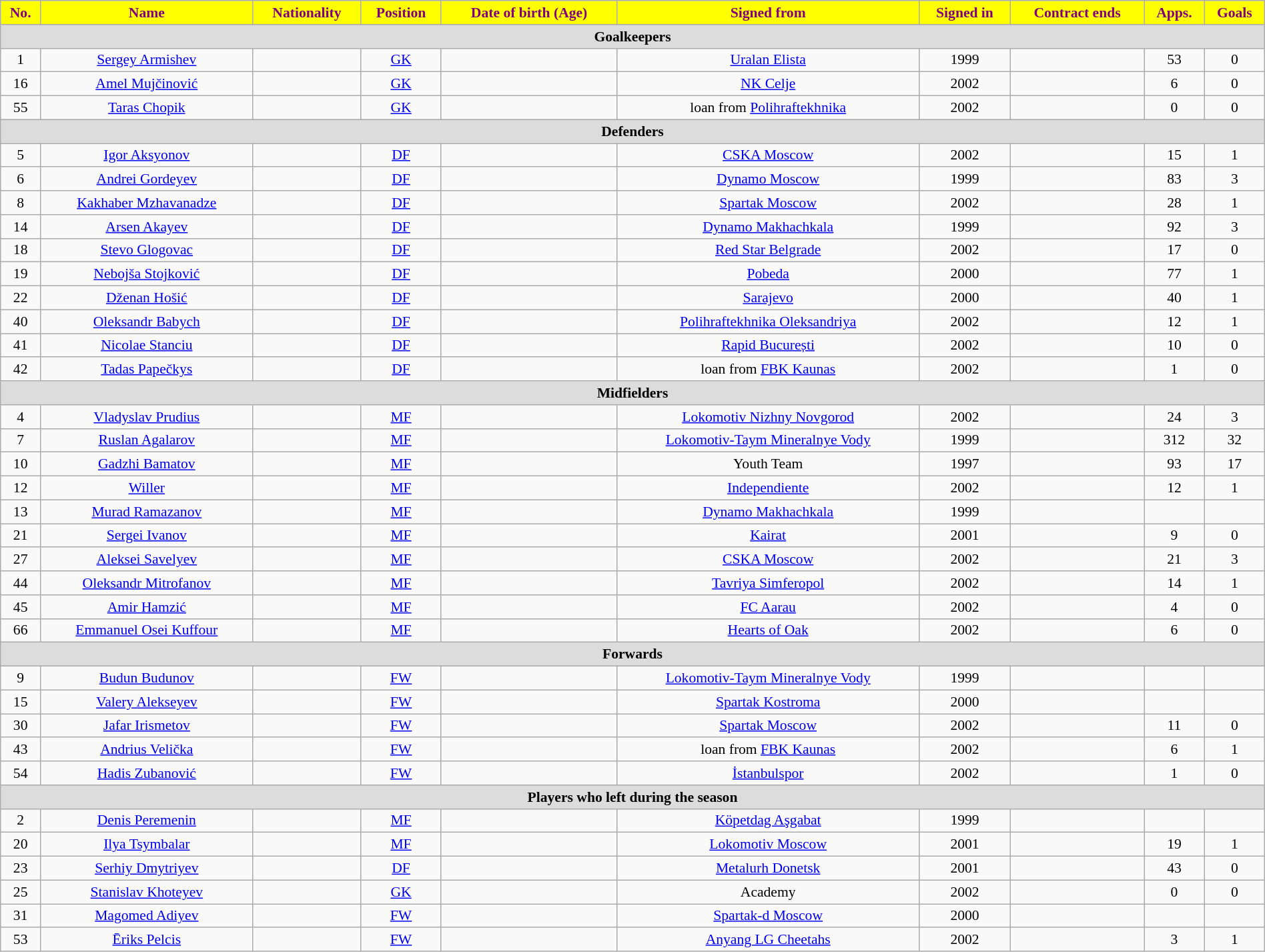<table class="wikitable"  style="text-align:center; font-size:90%; width:100%;">
<tr>
<th style="background:#ffff00; color:purple; text-align:center;">No.</th>
<th style="background:#ffff00; color:purple; text-align:center;">Name</th>
<th style="background:#ffff00; color:purple; text-align:center;">Nationality</th>
<th style="background:#ffff00; color:purple; text-align:center;">Position</th>
<th style="background:#ffff00; color:purple; text-align:center;">Date of birth (Age)</th>
<th style="background:#ffff00; color:purple; text-align:center;">Signed from</th>
<th style="background:#ffff00; color:purple; text-align:center;">Signed in</th>
<th style="background:#ffff00; color:purple; text-align:center;">Contract ends</th>
<th style="background:#ffff00; color:purple; text-align:center;">Apps.</th>
<th style="background:#ffff00; color:purple; text-align:center;">Goals</th>
</tr>
<tr>
<th colspan="11"  style="background:#dcdcdc; text-align:center;">Goalkeepers</th>
</tr>
<tr>
<td>1</td>
<td><a href='#'>Sergey Armishev</a></td>
<td></td>
<td><a href='#'>GK</a></td>
<td></td>
<td><a href='#'>Uralan Elista</a></td>
<td>1999</td>
<td></td>
<td>53</td>
<td>0</td>
</tr>
<tr>
<td>16</td>
<td><a href='#'>Amel Mujčinović</a></td>
<td></td>
<td><a href='#'>GK</a></td>
<td></td>
<td><a href='#'>NK Celje</a></td>
<td>2002</td>
<td></td>
<td>6</td>
<td>0</td>
</tr>
<tr>
<td>55</td>
<td><a href='#'>Taras Chopik</a></td>
<td></td>
<td><a href='#'>GK</a></td>
<td></td>
<td>loan from <a href='#'>Polihraftekhnika</a></td>
<td>2002</td>
<td></td>
<td>0</td>
<td>0</td>
</tr>
<tr>
<th colspan="11"  style="background:#dcdcdc; text-align:center;">Defenders</th>
</tr>
<tr>
<td>5</td>
<td><a href='#'>Igor Aksyonov</a></td>
<td></td>
<td><a href='#'>DF</a></td>
<td></td>
<td><a href='#'>CSKA Moscow</a></td>
<td>2002</td>
<td></td>
<td>15</td>
<td>1</td>
</tr>
<tr>
<td>6</td>
<td><a href='#'>Andrei Gordeyev</a></td>
<td></td>
<td><a href='#'>DF</a></td>
<td></td>
<td><a href='#'>Dynamo Moscow</a></td>
<td>1999</td>
<td></td>
<td>83</td>
<td>3</td>
</tr>
<tr>
<td>8</td>
<td><a href='#'>Kakhaber Mzhavanadze</a></td>
<td></td>
<td><a href='#'>DF</a></td>
<td></td>
<td><a href='#'>Spartak Moscow</a></td>
<td>2002</td>
<td></td>
<td>28</td>
<td>1</td>
</tr>
<tr>
<td>14</td>
<td><a href='#'>Arsen Akayev</a></td>
<td></td>
<td><a href='#'>DF</a></td>
<td></td>
<td><a href='#'>Dynamo Makhachkala</a></td>
<td>1999</td>
<td></td>
<td>92</td>
<td>3</td>
</tr>
<tr>
<td>18</td>
<td><a href='#'>Stevo Glogovac</a></td>
<td></td>
<td><a href='#'>DF</a></td>
<td></td>
<td><a href='#'>Red Star Belgrade</a></td>
<td>2002</td>
<td></td>
<td>17</td>
<td>0</td>
</tr>
<tr>
<td>19</td>
<td><a href='#'>Nebojša Stojković</a></td>
<td></td>
<td><a href='#'>DF</a></td>
<td></td>
<td><a href='#'>Pobeda</a></td>
<td>2000</td>
<td></td>
<td>77</td>
<td>1</td>
</tr>
<tr>
<td>22</td>
<td><a href='#'>Dženan Hošić</a></td>
<td></td>
<td><a href='#'>DF</a></td>
<td></td>
<td><a href='#'>Sarajevo</a></td>
<td>2000</td>
<td></td>
<td>40</td>
<td>1</td>
</tr>
<tr>
<td>40</td>
<td><a href='#'>Oleksandr Babych</a></td>
<td></td>
<td><a href='#'>DF</a></td>
<td></td>
<td><a href='#'>Polihraftekhnika Oleksandriya</a></td>
<td>2002</td>
<td></td>
<td>12</td>
<td>1</td>
</tr>
<tr>
<td>41</td>
<td><a href='#'>Nicolae Stanciu</a></td>
<td></td>
<td><a href='#'>DF</a></td>
<td></td>
<td><a href='#'>Rapid București</a></td>
<td>2002</td>
<td></td>
<td>10</td>
<td>0</td>
</tr>
<tr>
<td>42</td>
<td><a href='#'>Tadas Papečkys</a></td>
<td></td>
<td><a href='#'>DF</a></td>
<td></td>
<td>loan from <a href='#'>FBK Kaunas</a></td>
<td>2002</td>
<td></td>
<td>1</td>
<td>0</td>
</tr>
<tr>
<th colspan="11"  style="background:#dcdcdc; text-align:center;">Midfielders</th>
</tr>
<tr>
<td>4</td>
<td><a href='#'>Vladyslav Prudius</a></td>
<td></td>
<td><a href='#'>MF</a></td>
<td></td>
<td><a href='#'>Lokomotiv Nizhny Novgorod</a></td>
<td>2002</td>
<td></td>
<td>24</td>
<td>3</td>
</tr>
<tr>
<td>7</td>
<td><a href='#'>Ruslan Agalarov</a></td>
<td></td>
<td><a href='#'>MF</a></td>
<td></td>
<td><a href='#'>Lokomotiv-Taym Mineralnye Vody</a></td>
<td>1999</td>
<td></td>
<td>312</td>
<td>32</td>
</tr>
<tr>
<td>10</td>
<td><a href='#'>Gadzhi Bamatov</a></td>
<td></td>
<td><a href='#'>MF</a></td>
<td></td>
<td>Youth Team</td>
<td>1997</td>
<td></td>
<td>93</td>
<td>17</td>
</tr>
<tr>
<td>12</td>
<td><a href='#'>Willer</a></td>
<td></td>
<td><a href='#'>MF</a></td>
<td></td>
<td><a href='#'>Independiente</a></td>
<td>2002</td>
<td></td>
<td>12</td>
<td>1</td>
</tr>
<tr>
<td>13</td>
<td><a href='#'>Murad Ramazanov</a></td>
<td></td>
<td><a href='#'>MF</a></td>
<td></td>
<td><a href='#'>Dynamo Makhachkala</a></td>
<td>1999</td>
<td></td>
<td></td>
<td></td>
</tr>
<tr>
<td>21</td>
<td><a href='#'>Sergei Ivanov</a></td>
<td></td>
<td><a href='#'>MF</a></td>
<td></td>
<td><a href='#'>Kairat</a></td>
<td>2001</td>
<td></td>
<td>9</td>
<td>0</td>
</tr>
<tr>
<td>27</td>
<td><a href='#'>Aleksei Savelyev</a></td>
<td></td>
<td><a href='#'>MF</a></td>
<td></td>
<td><a href='#'>CSKA Moscow</a></td>
<td>2002</td>
<td></td>
<td>21</td>
<td>3</td>
</tr>
<tr>
<td>44</td>
<td><a href='#'>Oleksandr Mitrofanov</a></td>
<td></td>
<td><a href='#'>MF</a></td>
<td></td>
<td><a href='#'>Tavriya Simferopol</a></td>
<td>2002</td>
<td></td>
<td>14</td>
<td>1</td>
</tr>
<tr>
<td>45</td>
<td><a href='#'>Amir Hamzić</a></td>
<td></td>
<td><a href='#'>MF</a></td>
<td></td>
<td><a href='#'>FC Aarau</a></td>
<td>2002</td>
<td></td>
<td>4</td>
<td>0</td>
</tr>
<tr>
<td>66</td>
<td><a href='#'>Emmanuel Osei Kuffour</a></td>
<td></td>
<td><a href='#'>MF</a></td>
<td></td>
<td><a href='#'>Hearts of Oak</a></td>
<td>2002</td>
<td></td>
<td>6</td>
<td>0</td>
</tr>
<tr>
<th colspan="11"  style="background:#dcdcdc; text-align:center;">Forwards</th>
</tr>
<tr>
<td>9</td>
<td><a href='#'>Budun Budunov</a></td>
<td></td>
<td><a href='#'>FW</a></td>
<td></td>
<td><a href='#'>Lokomotiv-Taym Mineralnye Vody</a></td>
<td>1999</td>
<td></td>
<td></td>
<td></td>
</tr>
<tr>
<td>15</td>
<td><a href='#'>Valery Alekseyev</a></td>
<td></td>
<td><a href='#'>FW</a></td>
<td></td>
<td><a href='#'>Spartak Kostroma</a></td>
<td>2000</td>
<td></td>
<td></td>
<td></td>
</tr>
<tr>
<td>30</td>
<td><a href='#'>Jafar Irismetov</a></td>
<td></td>
<td><a href='#'>FW</a></td>
<td></td>
<td><a href='#'>Spartak Moscow</a></td>
<td>2002</td>
<td></td>
<td>11</td>
<td>0</td>
</tr>
<tr>
<td>43</td>
<td><a href='#'>Andrius Velička</a></td>
<td></td>
<td><a href='#'>FW</a></td>
<td></td>
<td>loan from <a href='#'>FBK Kaunas</a></td>
<td>2002</td>
<td></td>
<td>6</td>
<td>1</td>
</tr>
<tr>
<td>54</td>
<td><a href='#'>Hadis Zubanović</a></td>
<td></td>
<td><a href='#'>FW</a></td>
<td></td>
<td><a href='#'>İstanbulspor</a></td>
<td>2002</td>
<td></td>
<td>1</td>
<td>0</td>
</tr>
<tr>
<th colspan="11"  style="background:#dcdcdc; text-align:center;">Players who left during the season</th>
</tr>
<tr>
<td>2</td>
<td><a href='#'>Denis Peremenin</a></td>
<td></td>
<td><a href='#'>MF</a></td>
<td></td>
<td><a href='#'>Köpetdag Aşgabat</a></td>
<td>1999</td>
<td></td>
<td></td>
<td></td>
</tr>
<tr>
<td>20</td>
<td><a href='#'>Ilya Tsymbalar</a></td>
<td></td>
<td><a href='#'>MF</a></td>
<td></td>
<td><a href='#'>Lokomotiv Moscow</a></td>
<td>2001</td>
<td></td>
<td>19</td>
<td>1</td>
</tr>
<tr>
<td>23</td>
<td><a href='#'>Serhiy Dmytriyev</a></td>
<td></td>
<td><a href='#'>DF</a></td>
<td></td>
<td><a href='#'>Metalurh Donetsk</a></td>
<td>2001</td>
<td></td>
<td>43</td>
<td>0</td>
</tr>
<tr>
<td>25</td>
<td><a href='#'>Stanislav Khoteyev</a></td>
<td></td>
<td><a href='#'>GK</a></td>
<td></td>
<td>Academy</td>
<td>2002</td>
<td></td>
<td>0</td>
<td>0</td>
</tr>
<tr>
<td>31</td>
<td><a href='#'>Magomed Adiyev</a></td>
<td></td>
<td><a href='#'>FW</a></td>
<td></td>
<td><a href='#'>Spartak-d Moscow</a></td>
<td>2000</td>
<td></td>
<td></td>
<td></td>
</tr>
<tr>
<td>53</td>
<td><a href='#'>Ēriks Pelcis</a></td>
<td></td>
<td><a href='#'>FW</a></td>
<td></td>
<td><a href='#'>Anyang LG Cheetahs</a></td>
<td>2002</td>
<td></td>
<td>3</td>
<td>1</td>
</tr>
</table>
